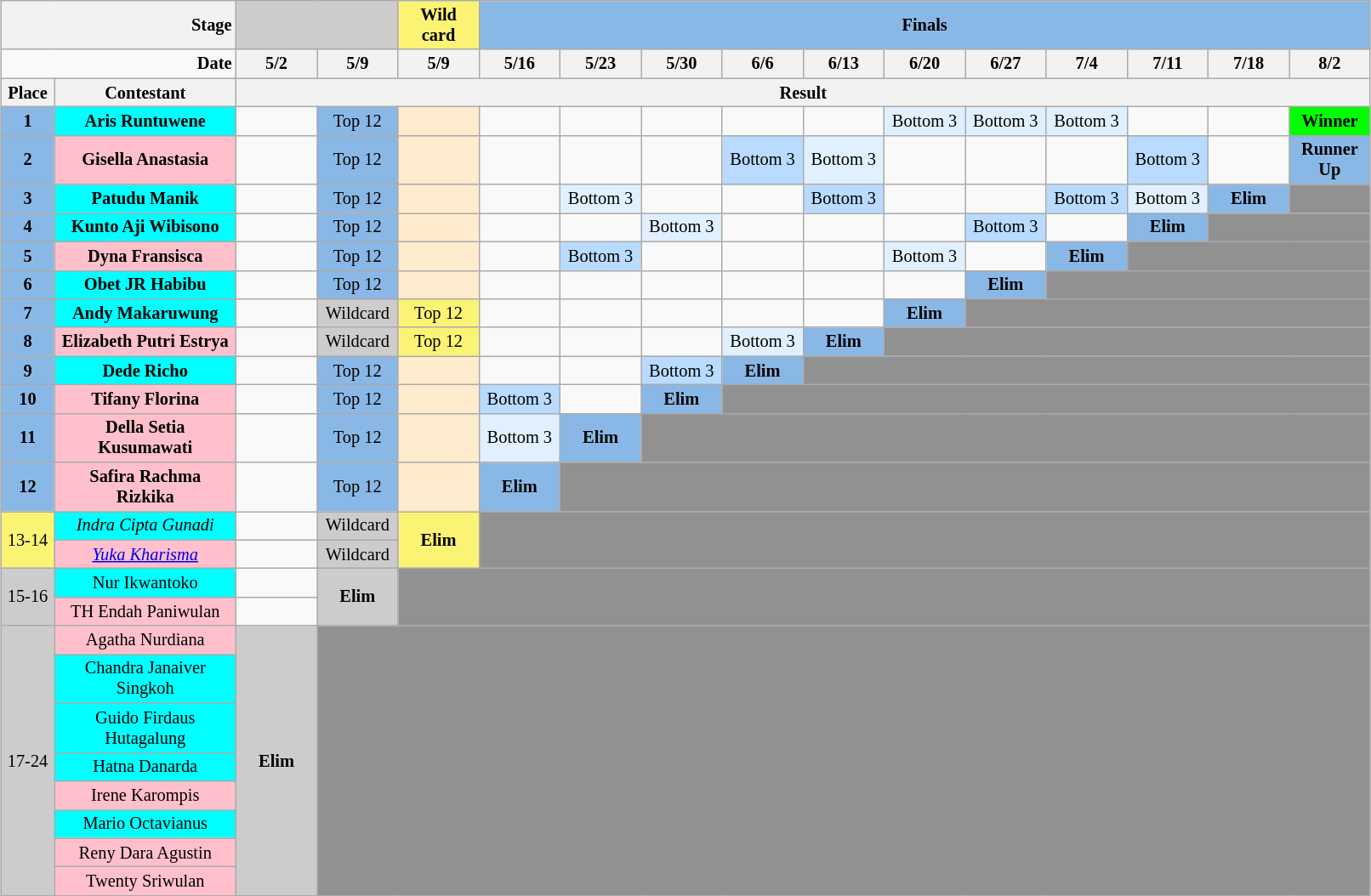<table class="wikitable" style="margin:1em auto; text-align:center; font-size:85%; width:85%">
<tr>
<th colspan="2" style="text-align:right;">Stage</th>
<th colspan="2" style="background:#ccc;"></th>
<th style="background:#fbf373;">Wild card</th>
<th colspan="100" style="background:#8ab8e6;">Finals</th>
</tr>
<tr>
<td colspan="2" style="text-align:right;"><strong>Date</strong></td>
<th style="width:50px">5/2</th>
<th style="width:50px">5/9</th>
<th style="width:50px">5/9</th>
<th style="width:50px">5/16</th>
<th style="width:50px">5/23</th>
<th style="width:50px">5/30</th>
<th style="width:50px">6/6</th>
<th style="width:50px">6/13</th>
<th style="width:50px">6/20</th>
<th style="width:50px">6/27</th>
<th style="width:50px">7/4</th>
<th style="width:50px">7/11</th>
<th style="width:50px">7/18</th>
<th style="width:50px">8/2</th>
</tr>
<tr>
<th style="width:30px">Place</th>
<th style="width:120px">Contestant</th>
<th colspan="100">Result</th>
</tr>
<tr>
<td style="background:#8ab8e6;"><strong>1</strong></td>
<td style="background:cyan;"><strong>Aris Runtuwene</strong></td>
<td></td>
<td style="background:#8ab8e6;">Top 12</td>
<td style="background:#ffebcd"></td>
<td></td>
<td></td>
<td></td>
<td></td>
<td></td>
<td style="background:#e0f0ff;">Bottom 3</td>
<td style="background:#e0f0ff;">Bottom 3</td>
<td style="background:#e0f0ff;">Bottom 3</td>
<td></td>
<td></td>
<td style="background:lime;"><strong>Winner</strong></td>
</tr>
<tr>
<td style="background:#8ab8e6;"><strong>2</strong></td>
<td style="background:pink;"><strong>Gisella Anastasia</strong></td>
<td></td>
<td style="background:#8ab8e6;">Top 12</td>
<td style="background:#ffebcd"></td>
<td></td>
<td></td>
<td></td>
<td style="background:#b8dbff;">Bottom 3</td>
<td style="background:#e0f0ff;">Bottom 3</td>
<td></td>
<td></td>
<td></td>
<td style="background:#b8dbff;">Bottom 3</td>
<td></td>
<td style="background:#8ab8e6;"><strong>Runner Up</strong></td>
</tr>
<tr>
<td style="background:#8ab8e6;"><strong>3</strong></td>
<td style="background:cyan;"><strong>Patudu Manik</strong></td>
<td></td>
<td style="background:#8ab8e6;">Top 12</td>
<td style="background:#ffebcd"></td>
<td></td>
<td style="background:#e0f0ff;">Bottom 3</td>
<td></td>
<td></td>
<td style="background:#b8dbff;">Bottom 3</td>
<td></td>
<td></td>
<td style="background:#b8dbff;">Bottom 3</td>
<td style="background:#e0f0ff;">Bottom 3</td>
<td style="background:#8ab8e6;"><strong>Elim</strong></td>
<td style="background:#919191;" colspan="24"></td>
</tr>
<tr>
<td style="background:#8ab8e6;"><strong>4</strong></td>
<td style="background:cyan;"><strong>Kunto Aji Wibisono</strong></td>
<td></td>
<td style="background:#8ab8e6;">Top 12</td>
<td style="background:#ffebcd"></td>
<td></td>
<td></td>
<td style="background:#e0f0ff;">Bottom 3</td>
<td></td>
<td></td>
<td></td>
<td style="background:#b8dbff;">Bottom 3</td>
<td></td>
<td style="background:#8ab8e6;"><strong>Elim</strong></td>
<td style="background:#919191;" colspan="24"></td>
</tr>
<tr>
<td style="background:#8ab8e6;"><strong>5</strong></td>
<td style="background:pink;"><strong>Dyna Fransisca</strong></td>
<td></td>
<td style="background:#8ab8e6;">Top 12</td>
<td style="background:#ffebcd"></td>
<td></td>
<td style="background:#b8dbff;">Bottom 3</td>
<td></td>
<td></td>
<td></td>
<td style="background:#e0f0ff;">Bottom 3</td>
<td></td>
<td style="background:#8ab8e6;"><strong>Elim</strong></td>
<td style="background:#919191;" colspan="24"></td>
</tr>
<tr>
<td style="background:#8ab8e6;"><strong>6</strong></td>
<td style="background:cyan;"><strong>Obet JR Habibu</strong></td>
<td></td>
<td style="background:#8ab8e6;">Top 12</td>
<td style="background:#ffebcd"></td>
<td></td>
<td></td>
<td></td>
<td></td>
<td></td>
<td></td>
<td style="background:#8ab8e6;"><strong>Elim</strong></td>
<td style="background:#919191;" colspan="24"></td>
</tr>
<tr>
<td style="background:#8ab8e6;"><strong>7</strong></td>
<td style="background:cyan;"><strong>Andy Makaruwung</strong></td>
<td></td>
<td style="background:#ccc;">Wildcard</td>
<td style="background:#fbf373;">Top 12</td>
<td></td>
<td></td>
<td></td>
<td></td>
<td></td>
<td style="background:#8ab8e6;"><strong>Elim</strong></td>
<td style="background:#919191;" colspan="24"></td>
</tr>
<tr>
<td style="background:#8ab8e6;"><strong>8</strong></td>
<td style="background:pink;"><strong>Elizabeth Putri Estrya</strong></td>
<td></td>
<td style="background:#ccc;">Wildcard</td>
<td style="background:#fbf373;">Top 12</td>
<td></td>
<td></td>
<td></td>
<td style="background:#e0f0ff;">Bottom 3</td>
<td style="background:#8ab8e6;"><strong>Elim</strong></td>
<td style="background:#919191;" colspan="42"></td>
</tr>
<tr>
<td style="background:#8ab8e6;"><strong>9</strong></td>
<td style="background:cyan;"><strong>Dede Richo</strong></td>
<td></td>
<td style="background:#8ab8e6;">Top 12</td>
<td style="background:#ffebcd"></td>
<td></td>
<td></td>
<td style="background:#b8dbff;">Bottom 3</td>
<td style="background:#8ab8e6;"><strong>Elim</strong></td>
<td style="background:#919191;" colspan="24"></td>
</tr>
<tr>
<td style="background:#8ab8e6;"><strong>10</strong></td>
<td style="background:pink;"><strong>Tifany Florina</strong></td>
<td></td>
<td style="background:#8ab8e6;">Top 12</td>
<td style="background:#ffebcd"></td>
<td style="background:#b8dbff;">Bottom 3</td>
<td></td>
<td style="background:#8ab8e6;"><strong>Elim</strong></td>
<td style="background:#919191;" colspan="24"></td>
</tr>
<tr>
<td style="background:#8ab8e6;"><strong>11</strong></td>
<td style="background:pink;"><strong>Della Setia Kusumawati</strong></td>
<td></td>
<td style="background:#8ab8e6;">Top 12</td>
<td style="background:#ffebcd"></td>
<td style="background:#e0f0ff;">Bottom 3</td>
<td style="background:#8ab8e6;"><strong>Elim</strong></td>
<td style="background:#919191;" colspan="24"></td>
</tr>
<tr>
<td style="background:#8ab8e6;"><strong>12</strong></td>
<td style="background:pink;"><strong>Safira Rachma Rizkika</strong></td>
<td></td>
<td style="background:#8ab8e6;">Top 12</td>
<td style="background:#ffebcd"></td>
<td style="background:#8ab8e6;"><strong>Elim</strong></td>
<td style="background:#919191;" colspan="24"></td>
</tr>
<tr>
<td style="background:#fbf373;" rowspan="2">13-14</td>
<td style="background:cyan;"><em>Indra Cipta Gunadi</em></td>
<td></td>
<td style="background:#ccc;">Wildcard</td>
<td style="background:#fbf373;" rowspan="2"><strong>Elim</strong></td>
<td style="background:#919191;" colspan="22" rowspan="2"></td>
</tr>
<tr>
<td style="background:pink;"><em><a href='#'>Yuka Kharisma</a></em></td>
<td></td>
<td style="background:#ccc;">Wildcard</td>
</tr>
<tr>
<td style="background:#ccc;" rowspan="2">15-16</td>
<td style="background:cyan;">Nur Ikwantoko</td>
<td></td>
<td style="background:#ccc;" rowspan="2"><strong>Elim</strong></td>
<td style="background:#919191;" colspan="22" rowspan="2"></td>
</tr>
<tr>
<td style="background:pink;">TH Endah Paniwulan</td>
<td></td>
</tr>
<tr>
<td style="background:#ccc;" rowspan="8">17-24</td>
<td style="background:pink;">Agatha Nurdiana</td>
<td style="background:#ccc;" rowspan="8"><strong>Elim</strong></td>
<td style="background:#919191;" colspan="22" rowspan="8"></td>
</tr>
<tr>
<td style="background:cyan;">Chandra Janaiver Singkoh</td>
</tr>
<tr>
<td style="background:cyan;">Guido Firdaus Hutagalung</td>
</tr>
<tr>
<td style="background:cyan;">Hatna Danarda</td>
</tr>
<tr>
<td style="background:pink;">Irene Karompis</td>
</tr>
<tr>
<td style="background:cyan;">Mario Octavianus</td>
</tr>
<tr>
<td style="background:pink;">Reny Dara Agustin</td>
</tr>
<tr>
<td style="background:pink;">Twenty Sriwulan</td>
</tr>
</table>
